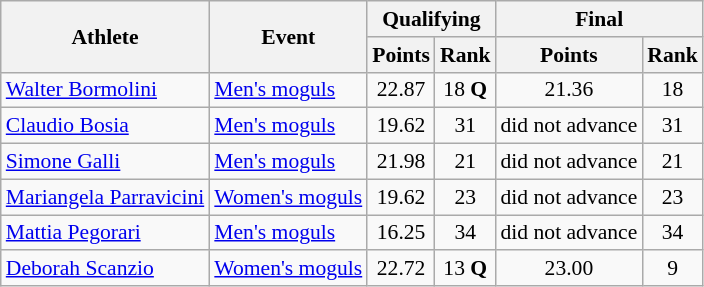<table class="wikitable" style="font-size:90%">
<tr>
<th rowspan="2">Athlete</th>
<th rowspan="2">Event</th>
<th colspan="2">Qualifying</th>
<th colspan="2">Final</th>
</tr>
<tr>
<th>Points</th>
<th>Rank</th>
<th>Points</th>
<th>Rank</th>
</tr>
<tr>
<td><a href='#'>Walter Bormolini</a></td>
<td><a href='#'>Men's moguls</a></td>
<td align="center">22.87</td>
<td align="center">18 <strong>Q</strong></td>
<td align="center">21.36</td>
<td align="center">18</td>
</tr>
<tr>
<td><a href='#'>Claudio Bosia</a></td>
<td><a href='#'>Men's moguls</a></td>
<td align="center">19.62</td>
<td align="center">31</td>
<td align="center">did not advance</td>
<td align="center">31</td>
</tr>
<tr>
<td><a href='#'>Simone Galli</a></td>
<td><a href='#'>Men's moguls</a></td>
<td align="center">21.98</td>
<td align="center">21</td>
<td align="center">did not advance</td>
<td align="center">21</td>
</tr>
<tr>
<td><a href='#'>Mariangela Parravicini</a></td>
<td><a href='#'>Women's moguls</a></td>
<td align="center">19.62</td>
<td align="center">23</td>
<td align="center">did not advance</td>
<td align="center">23</td>
</tr>
<tr>
<td><a href='#'>Mattia Pegorari</a></td>
<td><a href='#'>Men's moguls</a></td>
<td align="center">16.25</td>
<td align="center">34</td>
<td align="center">did not advance</td>
<td align="center">34</td>
</tr>
<tr>
<td><a href='#'>Deborah Scanzio</a></td>
<td><a href='#'>Women's moguls</a></td>
<td align="center">22.72</td>
<td align="center">13 <strong>Q</strong></td>
<td align="center">23.00</td>
<td align="center">9</td>
</tr>
</table>
